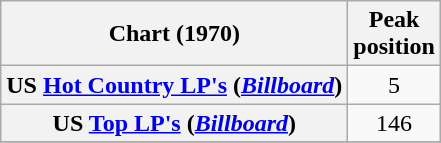<table class="wikitable plainrowheaders" style="text-align:center">
<tr>
<th scope="col">Chart (1970)</th>
<th scope="col">Peak<br>position</th>
</tr>
<tr>
<th scope = "row">US <a href='#'>Hot Country LP's</a> (<em><a href='#'>Billboard</a></em>)</th>
<td>5</td>
</tr>
<tr>
<th scope = "row">US <a href='#'>Top LP's</a> (<em><a href='#'>Billboard</a></em>)</th>
<td>146</td>
</tr>
<tr>
</tr>
</table>
